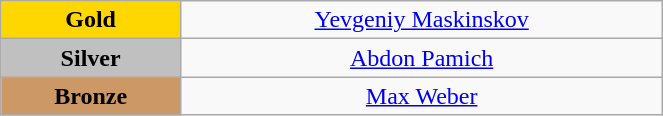<table class="wikitable" style="text-align:center; " width="35%">
<tr>
<td bgcolor="gold"><strong>Gold</strong></td>
<td><a href='#'>Yevgeniy Maskinskov</a><br>  <small><em></em></small></td>
</tr>
<tr>
<td bgcolor="silver"><strong>Silver</strong></td>
<td><a href='#'>Abdon Pamich</a><br>  <small><em></em></small></td>
</tr>
<tr>
<td bgcolor="CC9966"><strong>Bronze</strong></td>
<td><a href='#'>Max Weber</a><br>  <small><em></em></small></td>
</tr>
</table>
